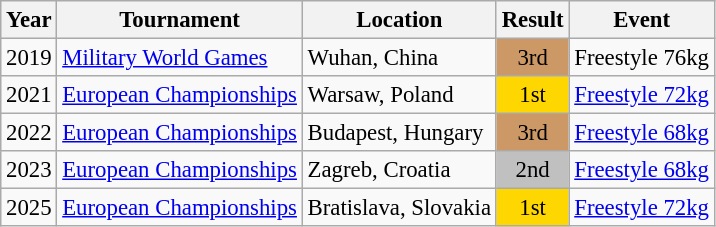<table class="wikitable" style="font-size:95%;">
<tr>
<th>Year</th>
<th>Tournament</th>
<th>Location</th>
<th>Result</th>
<th>Event</th>
</tr>
<tr>
<td>2019</td>
<td><a href='#'>Military World Games</a></td>
<td>Wuhan, China</td>
<td align="center" bgcolor="cc9966">3rd</td>
<td>Freestyle 76kg</td>
</tr>
<tr>
<td>2021</td>
<td><a href='#'>European Championships</a></td>
<td>Warsaw, Poland</td>
<td align="center" bgcolor="gold">1st</td>
<td><a href='#'>Freestyle 72kg</a></td>
</tr>
<tr>
<td>2022</td>
<td><a href='#'>European Championships</a></td>
<td>Budapest, Hungary</td>
<td align="center" bgcolor="cc9966">3rd</td>
<td><a href='#'>Freestyle 68kg</a></td>
</tr>
<tr>
<td>2023</td>
<td><a href='#'>European Championships</a></td>
<td>Zagreb, Croatia</td>
<td align="center" bgcolor="silver">2nd</td>
<td><a href='#'>Freestyle 68kg</a></td>
</tr>
<tr>
<td>2025</td>
<td><a href='#'>European Championships</a></td>
<td>Bratislava, Slovakia</td>
<td align="center" bgcolor="gold">1st</td>
<td><a href='#'>Freestyle 72kg</a></td>
</tr>
</table>
